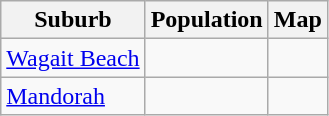<table class="wikitable sortable">
<tr>
<th>Suburb</th>
<th data-sort-type=number>Population</th>
<th>Map</th>
</tr>
<tr>
<td><a href='#'>Wagait Beach</a></td>
<td></td>
<td></td>
</tr>
<tr>
<td><a href='#'>Mandorah</a></td>
<td></td>
<td></td>
</tr>
</table>
